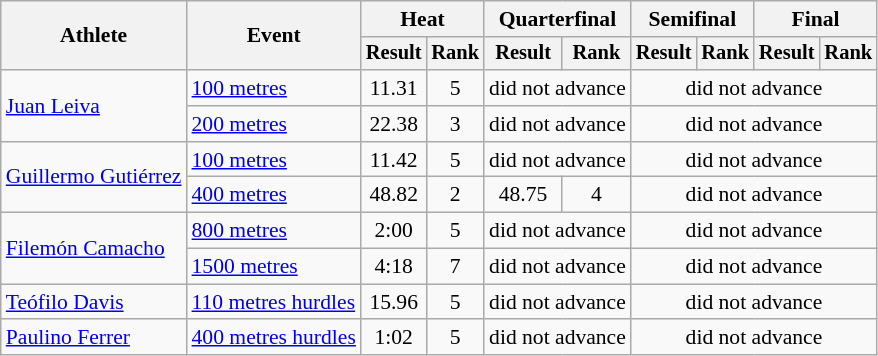<table class="wikitable" style="font-size:90%">
<tr>
<th rowspan="2">Athlete</th>
<th rowspan="2">Event</th>
<th colspan="2">Heat</th>
<th colspan="2">Quarterfinal</th>
<th colspan="2">Semifinal</th>
<th colspan="2">Final</th>
</tr>
<tr style="font-size:95%">
<th>Result</th>
<th>Rank</th>
<th>Result</th>
<th>Rank</th>
<th>Result</th>
<th>Rank</th>
<th>Result</th>
<th>Rank</th>
</tr>
<tr align=center>
<td align=left rowspan="2"><a href='#'>Juan Leiva</a></td>
<td align=left><a href='#'>100 metres</a></td>
<td>11.31</td>
<td>5</td>
<td colspan=2>did not advance</td>
<td colspan=4>did not advance</td>
</tr>
<tr align=center>
<td align=left><a href='#'>200 metres</a></td>
<td>22.38</td>
<td>3</td>
<td colspan=2>did not advance</td>
<td colspan=4>did not advance</td>
</tr>
<tr align=center>
<td align=left rowspan="2"><a href='#'>Guillermo Gutiérrez</a></td>
<td align=left><a href='#'>100 metres</a></td>
<td>11.42</td>
<td>5</td>
<td colspan=2>did not advance</td>
<td colspan=4>did not advance</td>
</tr>
<tr align=center>
<td align=left><a href='#'>400 metres</a></td>
<td>48.82</td>
<td>2 <strong></strong></td>
<td>48.75</td>
<td>4</td>
<td colspan=4>did not advance</td>
</tr>
<tr align=center>
<td align=left rowspan="2"><a href='#'>Filemón Camacho</a></td>
<td align=left><a href='#'>800 metres</a></td>
<td>2:00</td>
<td>5</td>
<td colspan=2>did not advance</td>
<td colspan=4>did not advance</td>
</tr>
<tr align=center>
<td align=left><a href='#'>1500 metres</a></td>
<td>4:18</td>
<td>7</td>
<td colspan=2>did not advance</td>
<td colspan=4>did not advance</td>
</tr>
<tr align=center>
<td align=left><a href='#'>Teófilo Davis</a></td>
<td align=left><a href='#'>110 metres hurdles</a></td>
<td>15.96</td>
<td>5</td>
<td colspan=2>did not advance</td>
<td colspan=4>did not advance</td>
</tr>
<tr align=center>
<td align=left><a href='#'>Paulino Ferrer</a></td>
<td align=left><a href='#'>400 metres hurdles</a></td>
<td>1:02</td>
<td>5</td>
<td colspan=2>did not advance</td>
<td colspan=4>did not advance</td>
</tr>
</table>
